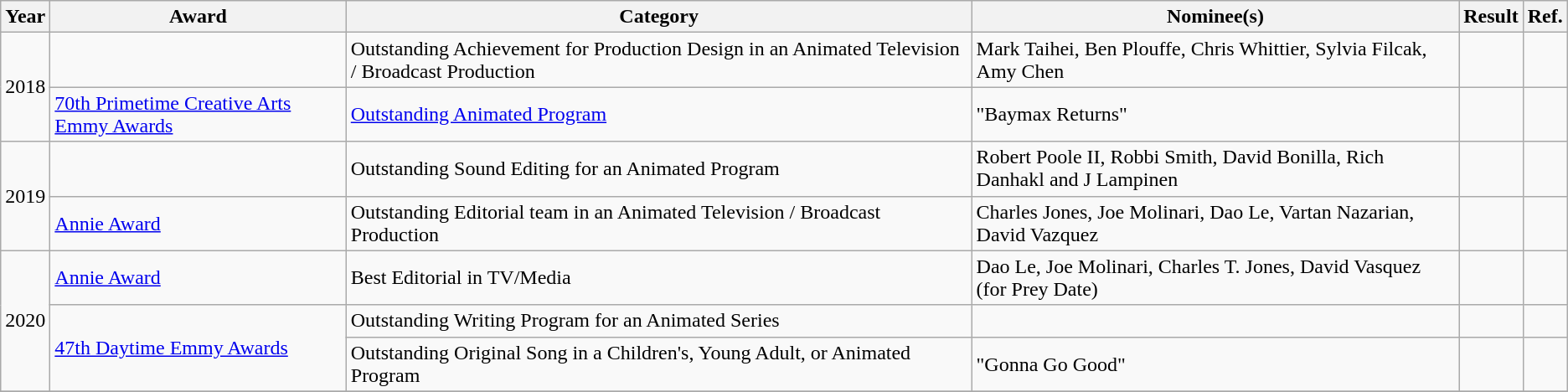<table class="wikitable">
<tr>
<th>Year</th>
<th>Award</th>
<th>Category</th>
<th>Nominee(s)</th>
<th>Result</th>
<th>Ref.</th>
</tr>
<tr>
<td rowspan=2>2018</td>
<td></td>
<td>Outstanding Achievement for Production Design in an Animated Television / Broadcast Production</td>
<td>Mark Taihei, Ben Plouffe, Chris Whittier, Sylvia Filcak, Amy Chen</td>
<td></td>
<td align="center"></td>
</tr>
<tr>
<td><a href='#'>70th Primetime Creative Arts Emmy Awards</a></td>
<td><a href='#'>Outstanding Animated Program</a></td>
<td>"Baymax Returns"</td>
<td></td>
<td></td>
</tr>
<tr>
<td rowspan=2>2019</td>
<td></td>
<td>Outstanding Sound Editing for an Animated Program</td>
<td>Robert Poole II, Robbi Smith, David Bonilla, Rich Danhakl and J Lampinen</td>
<td></td>
<td></td>
</tr>
<tr>
<td><a href='#'>Annie Award</a></td>
<td>Outstanding Editorial team in an Animated Television / Broadcast Production</td>
<td>Charles Jones, Joe Molinari, Dao Le, Vartan Nazarian, David Vazquez</td>
<td></td>
<td align="center"></td>
</tr>
<tr>
<td rowspan=3>2020</td>
<td><a href='#'>Annie Award</a></td>
<td>Best Editorial in TV/Media</td>
<td>Dao Le, Joe Molinari, Charles T. Jones, David Vasquez (for Prey Date)</td>
<td></td>
<td align="center"></td>
</tr>
<tr>
<td rowspan=2><a href='#'>47th Daytime Emmy Awards</a></td>
<td>Outstanding Writing Program for an Animated Series</td>
<td></td>
<td></td>
<td></td>
</tr>
<tr>
<td>Outstanding Original Song in a Children's, Young Adult, or Animated Program</td>
<td>"Gonna Go Good"</td>
<td></td>
<td></td>
</tr>
<tr>
</tr>
</table>
